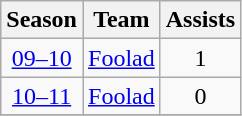<table class="wikitable" style="text-align: center;">
<tr>
<th>Season</th>
<th>Team</th>
<th>Assists</th>
</tr>
<tr>
<td><a href='#'>09–10</a></td>
<td align="left"><a href='#'>Foolad</a></td>
<td>1</td>
</tr>
<tr>
<td><a href='#'>10–11</a></td>
<td align="left"><a href='#'>Foolad</a></td>
<td>0</td>
</tr>
<tr>
</tr>
</table>
